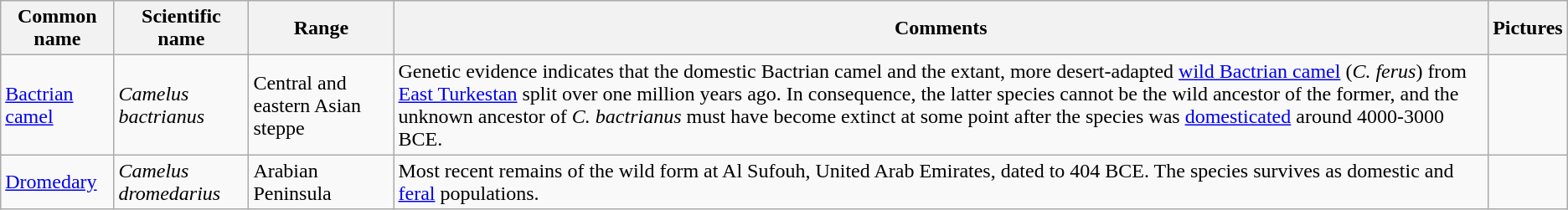<table class="wikitable">
<tr>
<th>Common name</th>
<th>Scientific name</th>
<th>Range</th>
<th class="unsortable">Comments</th>
<th class="unsortable">Pictures</th>
</tr>
<tr>
<td><a href='#'>Bactrian camel</a></td>
<td><em>Camelus bactrianus</em></td>
<td>Central and eastern Asian steppe</td>
<td>Genetic evidence indicates that the domestic Bactrian camel and the extant, more desert-adapted <a href='#'>wild Bactrian camel</a> (<em>C. ferus</em>) from <a href='#'>East Turkestan</a> split over one million years ago. In consequence, the latter species cannot be the wild ancestor of the former, and the unknown ancestor of <em>C. bactrianus</em> must have become extinct at some point after the species was <a href='#'>domesticated</a> around 4000-3000 BCE.</td>
<td></td>
</tr>
<tr>
<td><a href='#'>Dromedary</a></td>
<td><em>Camelus dromedarius</em></td>
<td>Arabian Peninsula</td>
<td>Most recent remains of the wild form at Al Sufouh, United Arab Emirates, dated to 404 BCE. The species survives as domestic and <a href='#'>feral</a> populations.</td>
<td></td>
</tr>
</table>
